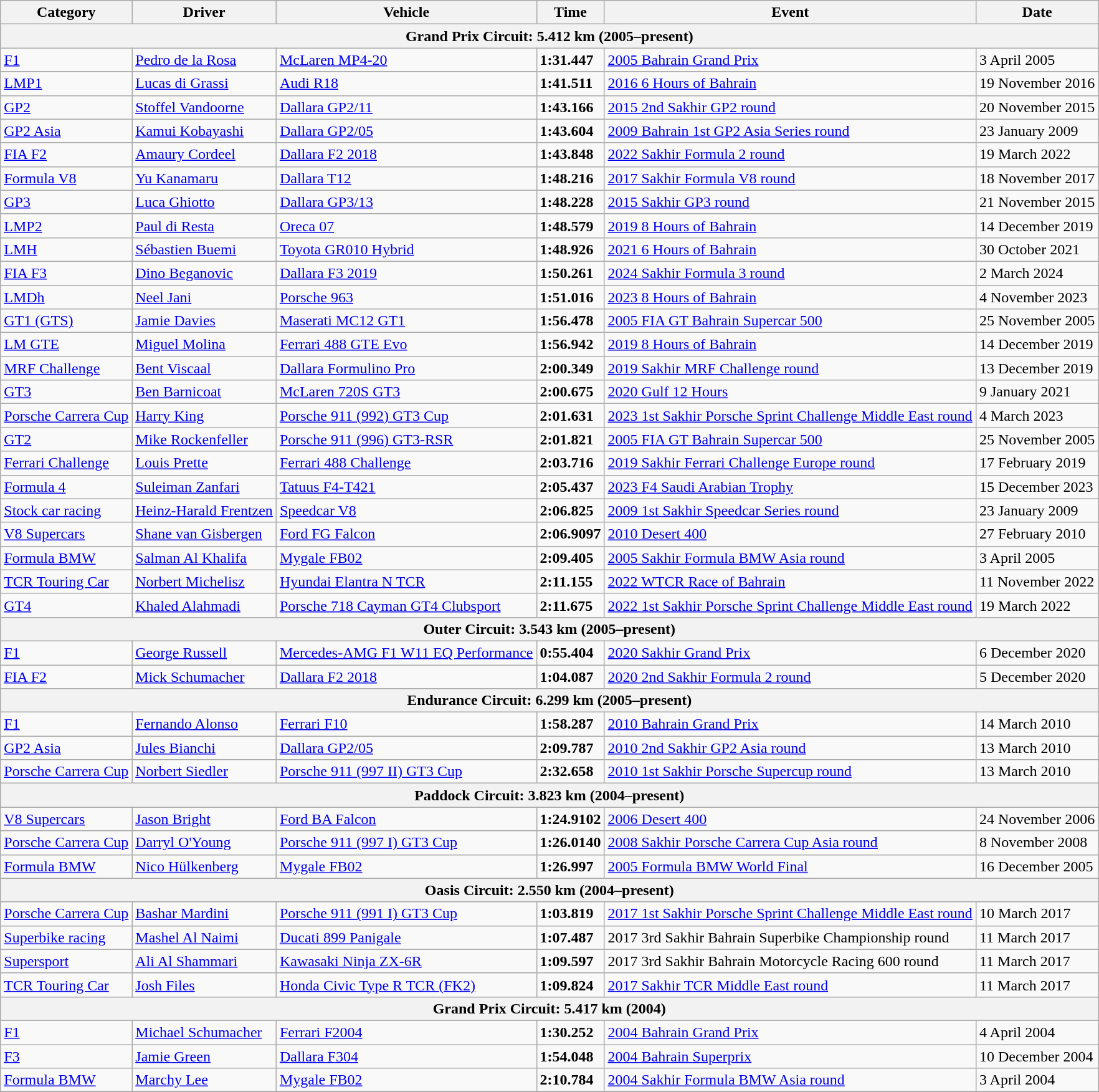<table class="wikitable">
<tr>
<th>Category</th>
<th>Driver</th>
<th>Vehicle</th>
<th>Time</th>
<th>Event</th>
<th>Date</th>
</tr>
<tr>
<th colspan=6>Grand Prix Circuit: 5.412 km (2005–present)</th>
</tr>
<tr>
<td><a href='#'>F1</a></td>
<td> <a href='#'>Pedro de la Rosa</a></td>
<td><a href='#'>McLaren MP4-20</a></td>
<td><strong>1:31.447</strong></td>
<td><a href='#'>2005 Bahrain Grand Prix</a></td>
<td>3 April 2005</td>
</tr>
<tr>
<td><a href='#'>LMP1</a></td>
<td> <a href='#'>Lucas di Grassi</a></td>
<td><a href='#'>Audi R18</a></td>
<td><strong>1:41.511</strong></td>
<td><a href='#'>2016 6 Hours of Bahrain</a></td>
<td>19 November 2016</td>
</tr>
<tr>
<td><a href='#'>GP2</a></td>
<td> <a href='#'>Stoffel Vandoorne</a></td>
<td><a href='#'>Dallara GP2/11</a></td>
<td><strong>1:43.166</strong></td>
<td><a href='#'>2015 2nd Sakhir GP2 round</a></td>
<td>20 November 2015</td>
</tr>
<tr>
<td><a href='#'>GP2 Asia</a></td>
<td> <a href='#'>Kamui Kobayashi</a></td>
<td><a href='#'>Dallara GP2/05</a></td>
<td><strong>1:43.604</strong></td>
<td><a href='#'>2009 Bahrain 1st GP2 Asia Series round</a></td>
<td>23 January 2009</td>
</tr>
<tr>
<td><a href='#'>FIA F2</a></td>
<td> <a href='#'>Amaury Cordeel</a></td>
<td><a href='#'>Dallara F2 2018</a></td>
<td><strong>1:43.848</strong></td>
<td><a href='#'>2022 Sakhir Formula 2 round</a></td>
<td>19 March 2022</td>
</tr>
<tr>
<td><a href='#'>Formula V8</a></td>
<td> <a href='#'>Yu Kanamaru</a></td>
<td><a href='#'>Dallara T12</a></td>
<td><strong>1:48.216</strong></td>
<td><a href='#'>2017 Sakhir Formula V8 round</a></td>
<td>18 November 2017</td>
</tr>
<tr>
<td><a href='#'>GP3</a></td>
<td> <a href='#'>Luca Ghiotto</a></td>
<td><a href='#'>Dallara GP3/13</a></td>
<td><strong>1:48.228</strong></td>
<td><a href='#'>2015 Sakhir GP3 round</a></td>
<td>21 November 2015</td>
</tr>
<tr>
<td><a href='#'>LMP2</a></td>
<td> <a href='#'>Paul di Resta</a></td>
<td><a href='#'>Oreca 07</a></td>
<td><strong>1:48.579</strong></td>
<td><a href='#'>2019 8 Hours of Bahrain</a></td>
<td>14 December 2019</td>
</tr>
<tr>
<td><a href='#'>LMH</a></td>
<td> <a href='#'>Sébastien Buemi</a></td>
<td><a href='#'>Toyota GR010 Hybrid</a></td>
<td><strong>1:48.926</strong></td>
<td><a href='#'>2021 6 Hours of Bahrain</a></td>
<td>30 October 2021</td>
</tr>
<tr>
<td><a href='#'>FIA F3</a></td>
<td> <a href='#'>Dino Beganovic</a></td>
<td><a href='#'>Dallara F3 2019</a></td>
<td><strong>1:50.261</strong></td>
<td><a href='#'>2024 Sakhir Formula 3 round</a></td>
<td>2 March 2024</td>
</tr>
<tr>
<td><a href='#'>LMDh</a></td>
<td> <a href='#'>Neel Jani</a></td>
<td><a href='#'>Porsche 963</a></td>
<td><strong>1:51.016</strong></td>
<td><a href='#'>2023 8 Hours of Bahrain</a></td>
<td>4 November 2023</td>
</tr>
<tr>
<td><a href='#'>GT1 (GTS)</a></td>
<td> <a href='#'>Jamie Davies</a></td>
<td><a href='#'>Maserati MC12 GT1</a></td>
<td><strong>1:56.478</strong></td>
<td><a href='#'>2005 FIA GT Bahrain Supercar 500</a></td>
<td>25 November 2005</td>
</tr>
<tr>
<td><a href='#'>LM GTE</a></td>
<td> <a href='#'>Miguel Molina</a></td>
<td><a href='#'>Ferrari 488 GTE Evo</a></td>
<td><strong>1:56.942</strong></td>
<td><a href='#'>2019 8 Hours of Bahrain</a></td>
<td>14 December 2019</td>
</tr>
<tr>
<td><a href='#'>MRF Challenge</a></td>
<td> <a href='#'>Bent Viscaal</a></td>
<td><a href='#'>Dallara Formulino Pro</a></td>
<td><strong>2:00.349</strong></td>
<td><a href='#'>2019 Sakhir MRF Challenge round</a></td>
<td>13 December 2019</td>
</tr>
<tr>
<td><a href='#'>GT3</a></td>
<td> <a href='#'>Ben Barnicoat</a></td>
<td><a href='#'>McLaren 720S GT3</a></td>
<td><strong>2:00.675</strong></td>
<td><a href='#'>2020 Gulf 12 Hours</a></td>
<td>9 January 2021</td>
</tr>
<tr>
<td><a href='#'>Porsche Carrera Cup</a></td>
<td> <a href='#'>Harry King</a></td>
<td><a href='#'>Porsche 911 (992) GT3 Cup</a></td>
<td><strong>2:01.631</strong></td>
<td><a href='#'>2023 1st Sakhir Porsche Sprint Challenge Middle East round</a></td>
<td>4 March 2023</td>
</tr>
<tr>
<td><a href='#'>GT2</a></td>
<td> <a href='#'>Mike Rockenfeller</a></td>
<td><a href='#'>Porsche 911 (996) GT3-RSR</a></td>
<td><strong>2:01.821</strong></td>
<td><a href='#'>2005 FIA GT Bahrain Supercar 500</a></td>
<td>25 November 2005</td>
</tr>
<tr>
<td><a href='#'>Ferrari Challenge</a></td>
<td> <a href='#'>Louis Prette</a></td>
<td><a href='#'>Ferrari 488 Challenge</a></td>
<td><strong>2:03.716</strong></td>
<td><a href='#'>2019 Sakhir Ferrari Challenge Europe round</a></td>
<td>17 February 2019</td>
</tr>
<tr>
<td><a href='#'>Formula 4</a></td>
<td> <a href='#'>Suleiman Zanfari</a></td>
<td><a href='#'>Tatuus F4-T421</a></td>
<td><strong>2:05.437</strong></td>
<td><a href='#'>2023 F4 Saudi Arabian Trophy</a></td>
<td>15 December 2023</td>
</tr>
<tr>
<td><a href='#'>Stock car racing</a></td>
<td> <a href='#'>Heinz-Harald Frentzen</a></td>
<td><a href='#'>Speedcar V8</a></td>
<td><strong>2:06.825</strong></td>
<td><a href='#'>2009 1st Sakhir Speedcar Series round</a></td>
<td>23 January 2009</td>
</tr>
<tr>
<td><a href='#'>V8 Supercars</a></td>
<td> <a href='#'>Shane van Gisbergen</a></td>
<td><a href='#'>Ford FG Falcon</a></td>
<td><strong>2:06.9097</strong></td>
<td><a href='#'>2010 Desert 400</a></td>
<td>27 February 2010</td>
</tr>
<tr>
<td><a href='#'>Formula BMW</a></td>
<td> <a href='#'>Salman Al Khalifa</a></td>
<td><a href='#'>Mygale FB02</a></td>
<td><strong>2:09.405</strong></td>
<td><a href='#'>2005 Sakhir Formula BMW Asia round</a></td>
<td>3 April 2005</td>
</tr>
<tr>
<td><a href='#'>TCR Touring Car</a></td>
<td> <a href='#'>Norbert Michelisz</a></td>
<td><a href='#'>Hyundai Elantra N TCR</a></td>
<td><strong>2:11.155</strong></td>
<td><a href='#'>2022 WTCR Race of Bahrain</a></td>
<td>11 November 2022</td>
</tr>
<tr>
<td><a href='#'>GT4</a></td>
<td> <a href='#'>Khaled Alahmadi</a></td>
<td><a href='#'>Porsche 718 Cayman GT4 Clubsport</a></td>
<td><strong>2:11.675</strong></td>
<td><a href='#'>2022 1st Sakhir Porsche Sprint Challenge Middle East round</a></td>
<td>19 March 2022</td>
</tr>
<tr>
<th colspan=6>Outer Circuit: 3.543 km (2005–present)</th>
</tr>
<tr>
<td><a href='#'>F1</a></td>
<td> <a href='#'>George Russell</a></td>
<td><a href='#'>Mercedes-AMG F1 W11 EQ Performance</a></td>
<td><strong>0:55.404</strong></td>
<td><a href='#'>2020 Sakhir Grand Prix</a></td>
<td>6 December 2020</td>
</tr>
<tr>
<td><a href='#'>FIA F2</a></td>
<td> <a href='#'>Mick Schumacher</a></td>
<td><a href='#'>Dallara F2 2018</a></td>
<td><strong>1:04.087</strong></td>
<td><a href='#'>2020 2nd Sakhir Formula 2 round</a></td>
<td>5 December 2020</td>
</tr>
<tr>
<th colspan=6>Endurance Circuit: 6.299 km (2005–present)</th>
</tr>
<tr>
<td><a href='#'>F1</a></td>
<td> <a href='#'>Fernando Alonso</a></td>
<td><a href='#'>Ferrari F10</a></td>
<td><strong>1:58.287</strong></td>
<td><a href='#'>2010 Bahrain Grand Prix</a></td>
<td>14 March 2010</td>
</tr>
<tr>
<td><a href='#'>GP2 Asia</a></td>
<td> <a href='#'>Jules Bianchi</a></td>
<td><a href='#'>Dallara GP2/05</a></td>
<td><strong>2:09.787</strong></td>
<td><a href='#'>2010 2nd Sakhir GP2 Asia round</a></td>
<td>13 March 2010</td>
</tr>
<tr>
<td><a href='#'>Porsche Carrera Cup</a></td>
<td> <a href='#'>Norbert Siedler</a></td>
<td><a href='#'>Porsche 911 (997 II) GT3 Cup</a></td>
<td><strong>2:32.658</strong></td>
<td><a href='#'>2010 1st Sakhir Porsche Supercup round</a></td>
<td>13 March 2010</td>
</tr>
<tr>
<th colspan=6>Paddock Circuit: 3.823 km (2004–present)</th>
</tr>
<tr>
<td><a href='#'>V8 Supercars</a></td>
<td> <a href='#'>Jason Bright</a></td>
<td><a href='#'>Ford BA Falcon</a></td>
<td><strong>1:24.9102</strong></td>
<td><a href='#'>2006 Desert 400</a></td>
<td>24 November 2006</td>
</tr>
<tr>
<td><a href='#'>Porsche Carrera Cup</a></td>
<td> <a href='#'>Darryl O'Young</a></td>
<td><a href='#'>Porsche 911 (997 I) GT3 Cup</a></td>
<td><strong>1:26.0140</strong></td>
<td><a href='#'>2008 Sakhir Porsche Carrera Cup Asia round</a></td>
<td>8 November 2008</td>
</tr>
<tr>
<td><a href='#'>Formula BMW</a></td>
<td> <a href='#'>Nico Hülkenberg</a></td>
<td><a href='#'>Mygale FB02</a></td>
<td><strong>1:26.997</strong></td>
<td><a href='#'>2005 Formula BMW World Final</a></td>
<td>16 December 2005</td>
</tr>
<tr>
<th colspan=6>Oasis Circuit: 2.550 km (2004–present)</th>
</tr>
<tr>
<td><a href='#'>Porsche Carrera Cup</a></td>
<td> <a href='#'>Bashar Mardini</a></td>
<td><a href='#'>Porsche 911 (991 I) GT3 Cup</a></td>
<td><strong>1:03.819</strong></td>
<td><a href='#'>2017 1st Sakhir Porsche Sprint Challenge Middle East round</a></td>
<td>10 March 2017</td>
</tr>
<tr>
<td><a href='#'>Superbike racing</a></td>
<td> <a href='#'>Mashel Al Naimi</a></td>
<td><a href='#'>Ducati 899 Panigale</a></td>
<td><strong>1:07.487</strong></td>
<td>2017 3rd Sakhir Bahrain Superbike Championship round</td>
<td>11 March 2017</td>
</tr>
<tr>
<td><a href='#'>Supersport</a></td>
<td> <a href='#'>Ali Al Shammari</a></td>
<td><a href='#'>Kawasaki Ninja ZX-6R</a></td>
<td><strong>1:09.597</strong></td>
<td>2017 3rd Sakhir Bahrain Motorcycle Racing 600 round</td>
<td>11 March 2017</td>
</tr>
<tr>
<td><a href='#'>TCR Touring Car</a></td>
<td> <a href='#'>Josh Files</a></td>
<td><a href='#'>Honda Civic Type R TCR (FK2)</a></td>
<td><strong>1:09.824</strong></td>
<td><a href='#'>2017 Sakhir TCR Middle East round</a></td>
<td>11 March 2017</td>
</tr>
<tr>
<th colspan=6>Grand Prix Circuit: 5.417 km (2004)</th>
</tr>
<tr>
<td><a href='#'>F1</a></td>
<td> <a href='#'>Michael Schumacher</a></td>
<td><a href='#'>Ferrari F2004</a></td>
<td><strong>1:30.252</strong></td>
<td><a href='#'>2004 Bahrain Grand Prix</a></td>
<td>4 April 2004</td>
</tr>
<tr>
<td><a href='#'>F3</a></td>
<td> <a href='#'>Jamie Green</a></td>
<td><a href='#'>Dallara F304</a></td>
<td><strong>1:54.048</strong></td>
<td><a href='#'>2004 Bahrain Superprix</a></td>
<td>10 December 2004</td>
</tr>
<tr>
<td><a href='#'>Formula BMW</a></td>
<td> <a href='#'>Marchy Lee</a></td>
<td><a href='#'>Mygale FB02</a></td>
<td><strong>2:10.784</strong></td>
<td><a href='#'>2004 Sakhir Formula BMW Asia round</a></td>
<td>3 April 2004</td>
</tr>
<tr>
</tr>
</table>
